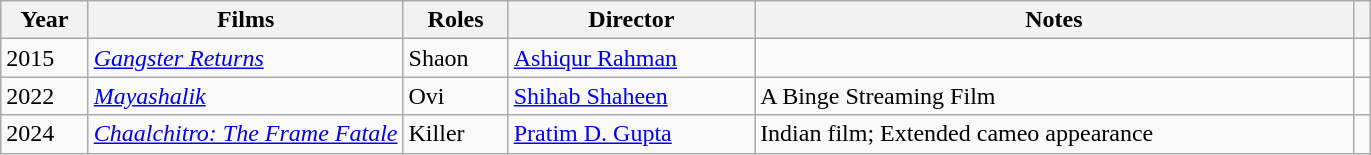<table class="wikitable">
<tr>
<th>Year</th>
<th style="width:23%;">Films</th>
<th>Roles</th>
<th style="width:18%;">Director</th>
<th>Notes</th>
<th></th>
</tr>
<tr>
<td>2015</td>
<td><em><a href='#'>Gangster Returns</a></em></td>
<td>Shaon</td>
<td><a href='#'>Ashiqur Rahman</a></td>
<td></td>
<td></td>
</tr>
<tr>
<td>2022</td>
<td><em><a href='#'>Mayashalik</a></em></td>
<td>Ovi</td>
<td><a href='#'>Shihab Shaheen</a></td>
<td>A Binge Streaming Film</td>
<td></td>
</tr>
<tr>
<td>2024</td>
<td><em><a href='#'>Chaalchitro: The Frame Fatale</a></em></td>
<td>Killer</td>
<td><a href='#'>Pratim D. Gupta</a></td>
<td>Indian film; Extended cameo appearance</td>
<td></td>
</tr>
</table>
